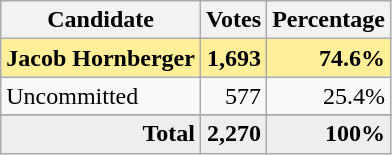<table class="wikitable" style="text-align:right;">
<tr>
<th>Candidate</th>
<th>Votes</th>
<th>Percentage</th>
</tr>
<tr style="background:#ffef99;">
<td style="text-align:left;"><strong>Jacob Hornberger</strong></td>
<td><strong>1,693</strong></td>
<td><strong>74.6%</strong></td>
</tr>
<tr>
<td style="text-align:left;">Uncommitted</td>
<td>577</td>
<td>25.4%</td>
</tr>
<tr>
</tr>
<tr style="background:#eee;">
<td style="margin-right:0.50px"><strong>Total</strong></td>
<td style="margin-right:0.50px"><strong>2,270</strong></td>
<td style="margin-right:0.50px"><strong>100%</strong></td>
</tr>
</table>
